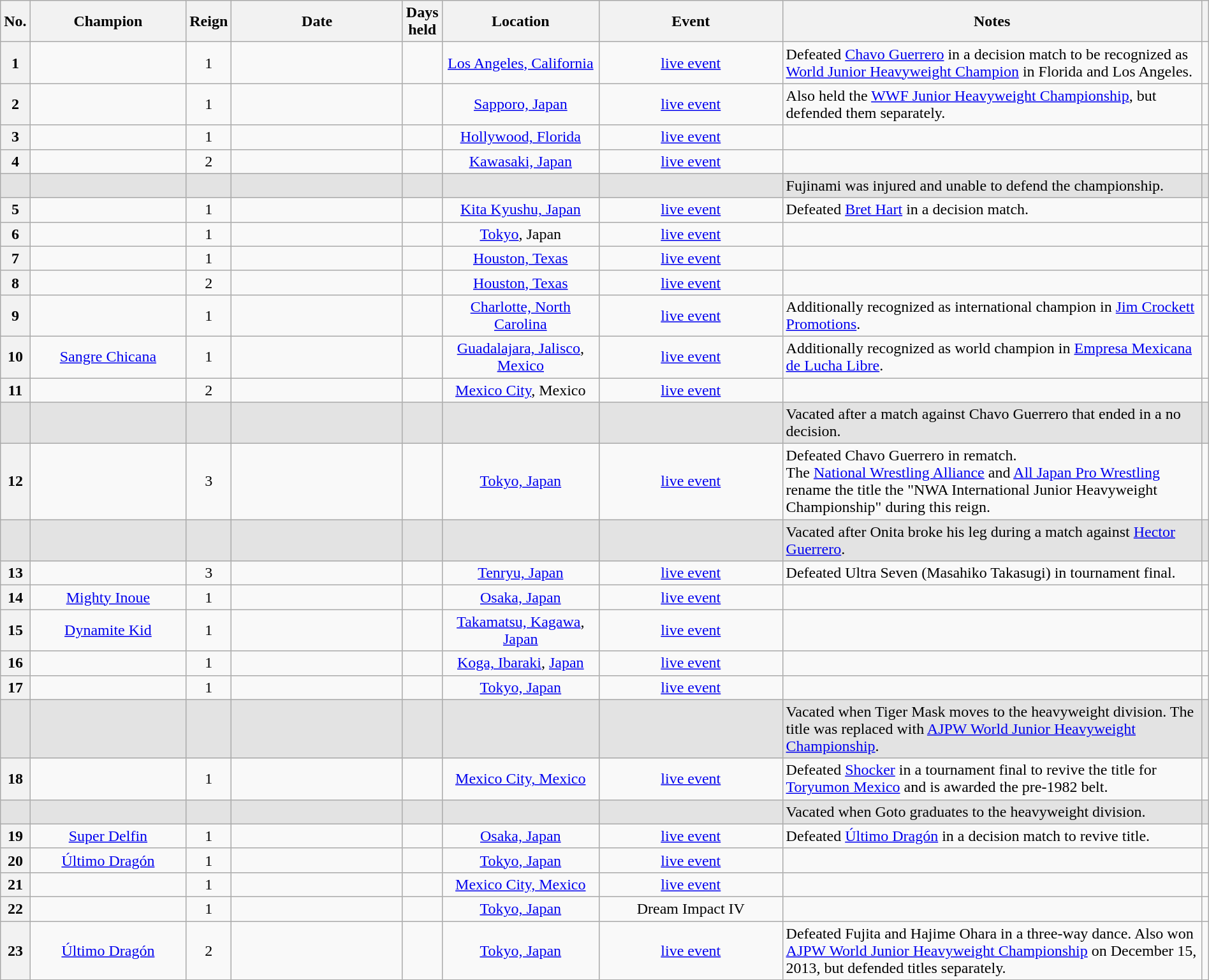<table class="wikitable sortable" style="text-align: center" width=100%>
<tr>
<th width=0 data-sort-type="number" scope="col">No.</th>
<th width=14% scope="col">Champion</th>
<th width=0 scope="col">Reign</th>
<th width=16% scope="col">Date</th>
<th width=0 data-sort-type="number" scope="col">Days held</th>
<th width=14% scope="col">Location</th>
<th width=17% scope="col">Event</th>
<th width=51% class="unsortable" scope="col">Notes</th>
<th width=0 class="unsortable" scope="col"></th>
</tr>
<tr>
<th scope=row>1</th>
<td></td>
<td>1</td>
<td></td>
<td></td>
<td><a href='#'>Los Angeles, California</a></td>
<td><a href='#'>live event</a></td>
<td align=left>Defeated <a href='#'>Chavo Guerrero</a> in a decision match to be recognized as <a href='#'>World Junior Heavyweight Champion</a> in Florida and Los Angeles.</td>
<td></td>
</tr>
<tr>
<th scope=row>2</th>
<td></td>
<td>1</td>
<td></td>
<td></td>
<td><a href='#'>Sapporo, Japan</a></td>
<td><a href='#'>live event</a></td>
<td align=left>Also held the <a href='#'>WWF Junior Heavyweight Championship</a>, but defended them separately.</td>
<td></td>
</tr>
<tr>
<th scope=row>3</th>
<td></td>
<td>1</td>
<td></td>
<td></td>
<td><a href='#'>Hollywood, Florida</a></td>
<td><a href='#'>live event</a></td>
<td></td>
<td></td>
</tr>
<tr>
<th scope=row>4</th>
<td></td>
<td>2</td>
<td></td>
<td></td>
<td><a href='#'>Kawasaki, Japan</a></td>
<td><a href='#'>live event</a></td>
<td></td>
<td></td>
</tr>
<tr style="background-color:#e3e3e3">
<td></td>
<td></td>
<td></td>
<td></td>
<td></td>
<td></td>
<td></td>
<td align=left>Fujinami was injured and unable to defend the championship.</td>
<td></td>
</tr>
<tr>
<th scope=row>5</th>
<td></td>
<td>1</td>
<td></td>
<td></td>
<td><a href='#'>Kita Kyushu, Japan</a></td>
<td><a href='#'>live event</a></td>
<td align=left>Defeated <a href='#'>Bret Hart</a> in a decision match.</td>
<td></td>
</tr>
<tr>
<th scope=row>6</th>
<td></td>
<td>1</td>
<td></td>
<td></td>
<td><a href='#'>Tokyo</a>, Japan</td>
<td><a href='#'>live event</a></td>
<td></td>
<td></td>
</tr>
<tr>
<th scope=row>7</th>
<td></td>
<td>1</td>
<td></td>
<td></td>
<td><a href='#'>Houston, Texas</a></td>
<td><a href='#'>live event</a></td>
<td></td>
<td></td>
</tr>
<tr>
<th scope=row>8</th>
<td></td>
<td>2</td>
<td></td>
<td></td>
<td><a href='#'>Houston, Texas</a></td>
<td><a href='#'>live event</a></td>
<td></td>
<td></td>
</tr>
<tr>
<th scope=row>9</th>
<td></td>
<td>1</td>
<td></td>
<td></td>
<td><a href='#'>Charlotte, North Carolina</a></td>
<td><a href='#'>live event</a></td>
<td align=left>Additionally recognized as international champion in <a href='#'>Jim Crockett Promotions</a>.</td>
<td></td>
</tr>
<tr>
<th scope=row>10</th>
<td><a href='#'>Sangre Chicana</a></td>
<td>1</td>
<td></td>
<td></td>
<td><a href='#'>Guadalajara, Jalisco</a>, <a href='#'>Mexico</a></td>
<td><a href='#'>live event</a></td>
<td align=left>Additionally recognized as world champion in <a href='#'>Empresa Mexicana de Lucha Libre</a>.</td>
<td></td>
</tr>
<tr>
<th scope=row>11</th>
<td></td>
<td>2</td>
<td></td>
<td></td>
<td><a href='#'>Mexico City</a>, Mexico</td>
<td><a href='#'>live event</a></td>
<td></td>
<td></td>
</tr>
<tr style="background-color:#e3e3e3">
<td></td>
<td></td>
<td></td>
<td></td>
<td></td>
<td></td>
<td></td>
<td align=left>Vacated after a match against Chavo Guerrero that ended in a no decision.</td>
<td></td>
</tr>
<tr>
<th scope=row>12</th>
<td></td>
<td>3</td>
<td></td>
<td></td>
<td><a href='#'>Tokyo, Japan</a></td>
<td><a href='#'>live event</a></td>
<td align=left>Defeated Chavo Guerrero in rematch.<br>The <a href='#'>National Wrestling Alliance</a> and <a href='#'>All Japan Pro Wrestling</a> rename the title the "NWA International Junior Heavyweight Championship" during this reign.</td>
<td></td>
</tr>
<tr style="background-color:#e3e3e3">
<td></td>
<td></td>
<td></td>
<td></td>
<td></td>
<td></td>
<td></td>
<td align=left>Vacated after Onita broke his leg during a match against <a href='#'>Hector Guerrero</a>.</td>
<td></td>
</tr>
<tr>
<th scope=row>13</th>
<td></td>
<td>3</td>
<td></td>
<td></td>
<td><a href='#'>Tenryu, Japan</a></td>
<td><a href='#'>live event</a></td>
<td align=left>Defeated Ultra Seven (Masahiko Takasugi) in tournament final.</td>
<td></td>
</tr>
<tr>
<th scope=row>14</th>
<td><a href='#'>Mighty Inoue</a></td>
<td>1</td>
<td></td>
<td></td>
<td><a href='#'>Osaka, Japan</a></td>
<td><a href='#'>live event</a></td>
<td></td>
<td></td>
</tr>
<tr>
<th scope=row>15</th>
<td><a href='#'>Dynamite Kid</a></td>
<td>1</td>
<td></td>
<td></td>
<td><a href='#'>Takamatsu, Kagawa</a>, <a href='#'>Japan</a></td>
<td><a href='#'>live event</a></td>
<td></td>
<td></td>
</tr>
<tr>
<th scope=row>16</th>
<td></td>
<td>1</td>
<td></td>
<td></td>
<td><a href='#'>Koga, Ibaraki</a>, <a href='#'>Japan</a></td>
<td><a href='#'>live event</a></td>
<td></td>
<td></td>
</tr>
<tr>
<th scope=row>17</th>
<td></td>
<td>1</td>
<td></td>
<td></td>
<td><a href='#'>Tokyo, Japan</a></td>
<td><a href='#'>live event</a></td>
<td></td>
<td></td>
</tr>
<tr style="background-color:#e3e3e3">
<td></td>
<td></td>
<td></td>
<td></td>
<td></td>
<td></td>
<td></td>
<td align=left>Vacated when Tiger Mask moves to the heavyweight division. The title was replaced with <a href='#'>AJPW World Junior Heavyweight Championship</a>.</td>
<td></td>
</tr>
<tr>
<th scope=row>18</th>
<td></td>
<td>1</td>
<td></td>
<td></td>
<td><a href='#'>Mexico City, Mexico</a></td>
<td><a href='#'>live event</a></td>
<td align=left>Defeated <a href='#'>Shocker</a> in a tournament final to revive the title for <a href='#'>Toryumon Mexico</a> and is awarded the pre-1982 belt.</td>
<td></td>
</tr>
<tr style="background-color:#e3e3e3">
<td></td>
<td></td>
<td></td>
<td></td>
<td></td>
<td></td>
<td></td>
<td align=left>Vacated when Goto graduates to the heavyweight division.</td>
<td></td>
</tr>
<tr>
<th scope=row>19</th>
<td><a href='#'>Super Delfin</a></td>
<td>1</td>
<td></td>
<td></td>
<td><a href='#'>Osaka, Japan</a></td>
<td><a href='#'>live event</a></td>
<td align=left>Defeated <a href='#'>Último Dragón</a> in a decision match to revive title.</td>
<td></td>
</tr>
<tr>
<th scope=row>20</th>
<td><a href='#'>Último Dragón</a></td>
<td>1</td>
<td></td>
<td></td>
<td><a href='#'>Tokyo, Japan</a></td>
<td><a href='#'>live event</a></td>
<td></td>
<td></td>
</tr>
<tr>
<th scope=row>21</th>
<td></td>
<td>1</td>
<td></td>
<td></td>
<td><a href='#'>Mexico City, Mexico</a></td>
<td><a href='#'>live event</a></td>
<td></td>
<td></td>
</tr>
<tr>
<th scope=row>22</th>
<td></td>
<td>1</td>
<td></td>
<td></td>
<td><a href='#'>Tokyo, Japan</a></td>
<td>Dream Impact IV</td>
<td align=left></td>
<td></td>
</tr>
<tr>
<th scope=row>23</th>
<td><a href='#'>Último Dragón</a></td>
<td>2</td>
<td></td>
<td></td>
<td><a href='#'>Tokyo, Japan</a></td>
<td><a href='#'>live event</a></td>
<td align=left>Defeated Fujita and Hajime Ohara in a three-way dance. Also won <a href='#'>AJPW World Junior Heavyweight Championship</a> on December 15, 2013, but defended titles separately.</td>
<td></td>
</tr>
</table>
